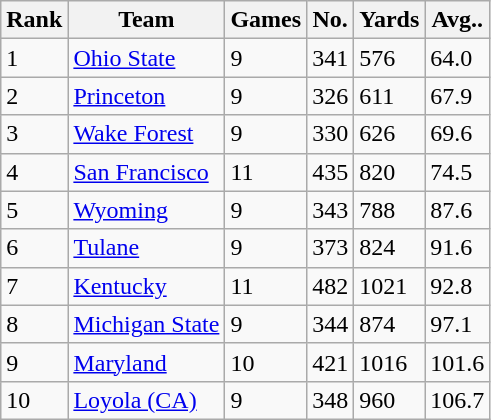<table class="wikitable sortable">
<tr>
<th>Rank</th>
<th>Team</th>
<th>Games</th>
<th>No.</th>
<th>Yards</th>
<th>Avg..</th>
</tr>
<tr>
<td>1</td>
<td><a href='#'>Ohio State</a></td>
<td>9</td>
<td>341</td>
<td>576</td>
<td>64.0</td>
</tr>
<tr>
<td>2</td>
<td><a href='#'>Princeton</a></td>
<td>9</td>
<td>326</td>
<td>611</td>
<td>67.9</td>
</tr>
<tr>
<td>3</td>
<td><a href='#'>Wake Forest</a></td>
<td>9</td>
<td>330</td>
<td>626</td>
<td>69.6</td>
</tr>
<tr>
<td>4</td>
<td><a href='#'>San Francisco</a></td>
<td>11</td>
<td>435</td>
<td>820</td>
<td>74.5</td>
</tr>
<tr>
<td>5</td>
<td><a href='#'>Wyoming</a></td>
<td>9</td>
<td>343</td>
<td>788</td>
<td>87.6</td>
</tr>
<tr>
<td>6</td>
<td><a href='#'>Tulane</a></td>
<td>9</td>
<td>373</td>
<td>824</td>
<td>91.6</td>
</tr>
<tr>
<td>7</td>
<td><a href='#'>Kentucky</a></td>
<td>11</td>
<td>482</td>
<td>1021</td>
<td>92.8</td>
</tr>
<tr>
<td>8</td>
<td><a href='#'>Michigan State</a></td>
<td>9</td>
<td>344</td>
<td>874</td>
<td>97.1</td>
</tr>
<tr>
<td>9</td>
<td><a href='#'>Maryland</a></td>
<td>10</td>
<td>421</td>
<td>1016</td>
<td>101.6</td>
</tr>
<tr>
<td>10</td>
<td><a href='#'>Loyola (CA)</a></td>
<td>9</td>
<td>348</td>
<td>960</td>
<td>106.7</td>
</tr>
</table>
